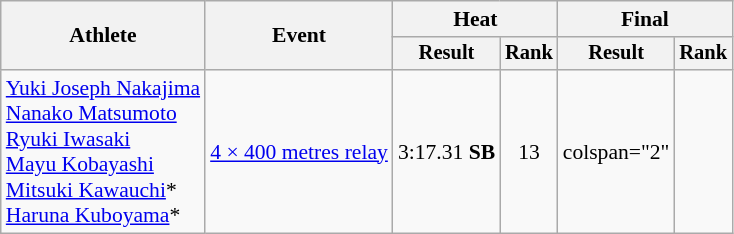<table class="wikitable" style="font-size:90%">
<tr>
<th rowspan="2">Athlete</th>
<th rowspan="2">Event</th>
<th colspan="2">Heat</th>
<th colspan="2">Final</th>
</tr>
<tr style="font-size:95%">
<th>Result</th>
<th>Rank</th>
<th>Result</th>
<th>Rank</th>
</tr>
<tr align="center">
<td align="left"><a href='#'>Yuki Joseph Nakajima</a><br><a href='#'>Nanako Matsumoto</a><br><a href='#'>Ryuki Iwasaki</a><br><a href='#'>Mayu Kobayashi</a><br><a href='#'>Mitsuki Kawauchi</a>*<br><a href='#'>Haruna Kuboyama</a>*</td>
<td align="left"><a href='#'>4 × 400 metres relay</a></td>
<td>3:17.31 <strong>SB</strong></td>
<td>13</td>
<td>colspan="2" </td>
</tr>
</table>
